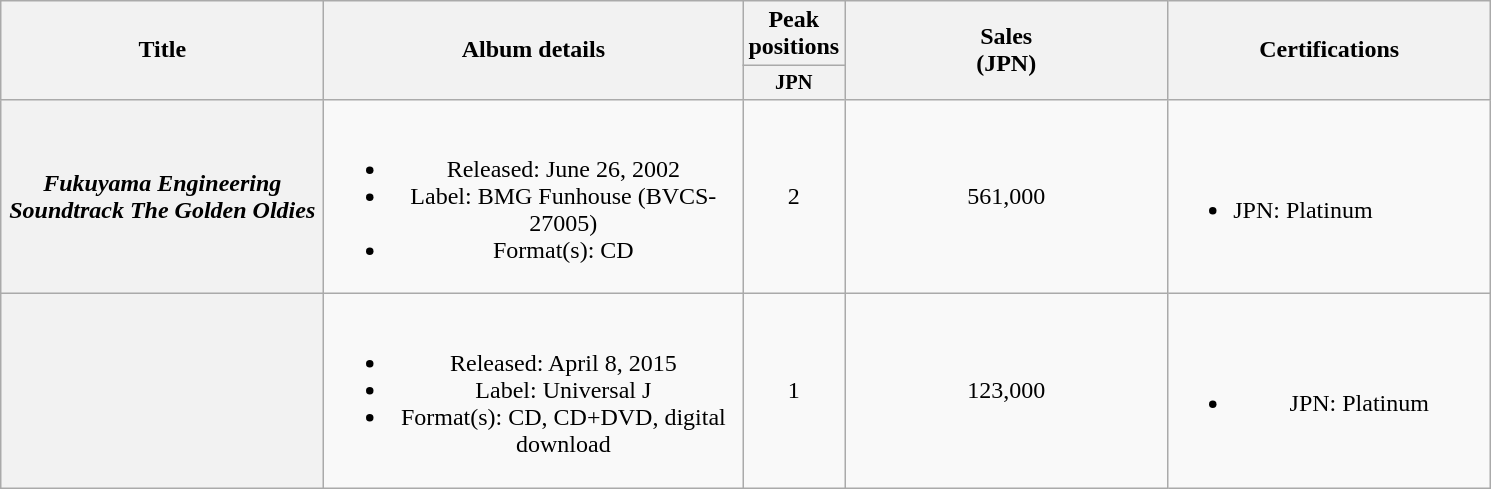<table class="wikitable plainrowheaders" style="text-align:center;">
<tr>
<th style="width:13em;" rowspan="2">Title</th>
<th style="width:17em;" rowspan="2">Album details</th>
<th colspan="1">Peak positions</th>
<th style="width:13em;" rowspan="2">Sales<br>(JPN)<br></th>
<th style="width:13em;" rowspan="2">Certifications</th>
</tr>
<tr>
<th style="width:3em;font-size:85%">JPN<br></th>
</tr>
<tr>
<th scope="row"><em>Fukuyama Engineering Soundtrack The Golden Oldies</em></th>
<td><br><ul><li>Released: June 26, 2002</li><li>Label: BMG Funhouse <span>(BVCS-27005)</span></li><li>Format(s): CD</li></ul></td>
<td>2</td>
<td>561,000</td>
<td align="left"><br><ul><li>JPN: Platinum</li></ul></td>
</tr>
<tr>
<th scope="row"></th>
<td><br><ul><li>Released: April 8, 2015</li><li>Label: Universal J</li><li>Format(s): CD, CD+DVD, digital download</li></ul></td>
<td>1</td>
<td>123,000</td>
<td><br><ul><li>JPN: Platinum</li></ul></td>
</tr>
</table>
